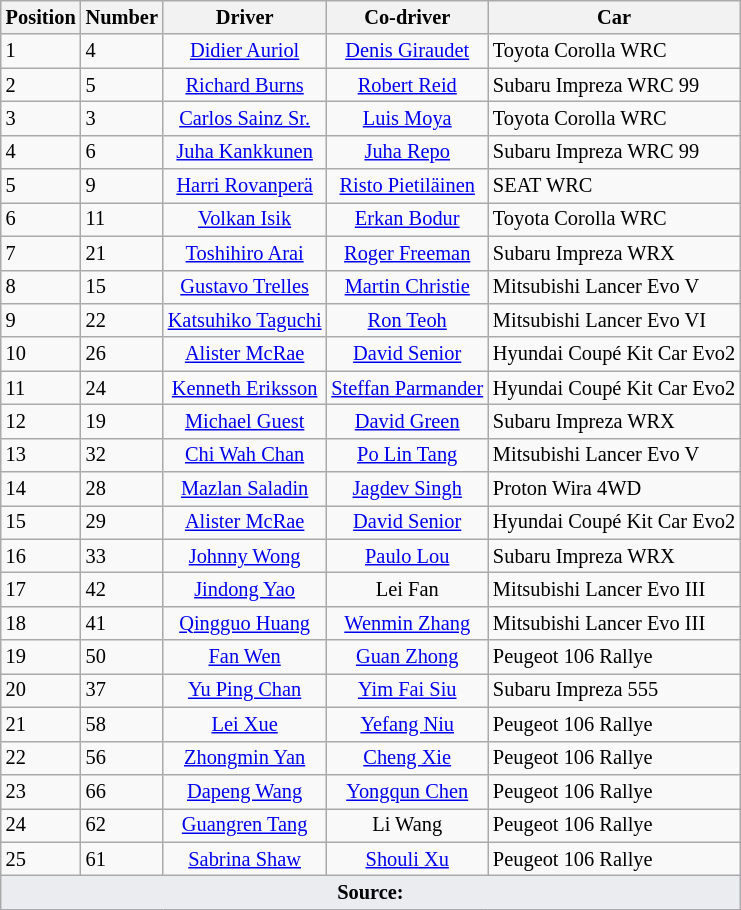<table class="wikitable" style="font-size: 85%;">
<tr>
<th>Position</th>
<th>Number</th>
<th>Driver</th>
<th>Co-driver</th>
<th>Car</th>
</tr>
<tr>
<td>1</td>
<td>4</td>
<td align="center"> <a href='#'>Didier Auriol</a></td>
<td align="center"> <a href='#'>Denis Giraudet</a></td>
<td>Toyota Corolla WRC</td>
</tr>
<tr>
<td>2</td>
<td>5</td>
<td align="center"> <a href='#'>Richard Burns</a></td>
<td align="center"> <a href='#'>Robert Reid</a></td>
<td>Subaru Impreza WRC 99</td>
</tr>
<tr>
<td>3</td>
<td>3</td>
<td align="center"> <a href='#'>Carlos Sainz Sr.</a></td>
<td align="center"> <a href='#'>Luis Moya</a></td>
<td>Toyota Corolla WRC</td>
</tr>
<tr>
<td>4</td>
<td>6</td>
<td align="center"> <a href='#'>Juha Kankkunen</a></td>
<td align="center"> <a href='#'>Juha Repo</a></td>
<td>Subaru Impreza WRC 99</td>
</tr>
<tr>
<td>5</td>
<td>9</td>
<td align="center"> <a href='#'>Harri Rovanperä</a></td>
<td align="center"> <a href='#'>Risto Pietiläinen</a></td>
<td>SEAT WRC</td>
</tr>
<tr>
<td>6</td>
<td>11</td>
<td align="center"> <a href='#'>Volkan Isik</a></td>
<td align="center"> <a href='#'>Erkan Bodur</a></td>
<td>Toyota Corolla WRC</td>
</tr>
<tr>
<td>7</td>
<td>21</td>
<td align="center"> <a href='#'>Toshihiro Arai</a></td>
<td align="center"> <a href='#'>Roger Freeman</a></td>
<td>Subaru Impreza WRX</td>
</tr>
<tr>
<td>8</td>
<td>15</td>
<td align="center"> <a href='#'>Gustavo Trelles</a></td>
<td align="center"> <a href='#'>Martin Christie</a></td>
<td>Mitsubishi Lancer Evo V</td>
</tr>
<tr>
<td>9</td>
<td>22</td>
<td align="center"> <a href='#'>Katsuhiko Taguchi</a></td>
<td align="center"> <a href='#'>Ron Teoh</a></td>
<td>Mitsubishi Lancer Evo VI</td>
</tr>
<tr>
<td>10</td>
<td>26</td>
<td align="center"> <a href='#'>Alister McRae</a></td>
<td align="center"> <a href='#'>David Senior</a></td>
<td>Hyundai Coupé Kit Car Evo2</td>
</tr>
<tr>
<td>11</td>
<td>24</td>
<td align="center"> <a href='#'>Kenneth Eriksson</a></td>
<td align="center"> <a href='#'>Steffan Parmander</a></td>
<td>Hyundai Coupé Kit Car Evo2</td>
</tr>
<tr>
<td>12</td>
<td>19</td>
<td align="center"> <a href='#'>Michael Guest</a></td>
<td align="center"> <a href='#'>David Green</a></td>
<td>Subaru Impreza WRX</td>
</tr>
<tr>
<td>13</td>
<td>32</td>
<td align="center"> <a href='#'>Chi Wah Chan</a></td>
<td align="center"> <a href='#'>Po Lin Tang</a></td>
<td>Mitsubishi Lancer Evo V</td>
</tr>
<tr>
<td>14</td>
<td>28</td>
<td align="center"> <a href='#'>Mazlan Saladin</a></td>
<td align="center"> <a href='#'>Jagdev Singh</a></td>
<td>Proton Wira 4WD</td>
</tr>
<tr>
<td>15</td>
<td>29</td>
<td align="center"> <a href='#'>Alister McRae</a></td>
<td align="center"> <a href='#'>David Senior</a></td>
<td>Hyundai Coupé Kit Car Evo2</td>
</tr>
<tr>
<td>16</td>
<td>33</td>
<td align="center"> <a href='#'>Johnny Wong</a></td>
<td align="center"> <a href='#'>Paulo Lou</a></td>
<td>Subaru Impreza WRX</td>
</tr>
<tr>
<td>17</td>
<td>42</td>
<td align="center"> <a href='#'>Jindong Yao</a></td>
<td align="center"> Lei Fan</td>
<td>Mitsubishi Lancer Evo III</td>
</tr>
<tr>
<td>18</td>
<td>41</td>
<td align="center"> <a href='#'>Qingguo Huang</a></td>
<td align="center"> <a href='#'>Wenmin Zhang</a></td>
<td>Mitsubishi Lancer Evo III</td>
</tr>
<tr>
<td>19</td>
<td>50</td>
<td align="center"> <a href='#'>Fan Wen</a></td>
<td align="center"> <a href='#'>Guan Zhong</a></td>
<td>Peugeot 106 Rallye</td>
</tr>
<tr>
<td>20</td>
<td>37</td>
<td align="center"> <a href='#'>Yu Ping Chan</a></td>
<td align="center"> <a href='#'>Yim Fai Siu</a></td>
<td>Subaru Impreza 555</td>
</tr>
<tr>
<td>21</td>
<td>58</td>
<td align="center"> <a href='#'>Lei Xue</a></td>
<td align="center"> <a href='#'>Yefang Niu</a></td>
<td>Peugeot 106 Rallye</td>
</tr>
<tr>
<td>22</td>
<td>56</td>
<td align="center"> <a href='#'>Zhongmin Yan</a></td>
<td align="center"> <a href='#'>Cheng Xie</a></td>
<td>Peugeot 106 Rallye</td>
</tr>
<tr>
<td>23</td>
<td>66</td>
<td align="center"> <a href='#'>Dapeng Wang</a></td>
<td align="center"> <a href='#'>Yongqun Chen</a></td>
<td>Peugeot 106 Rallye</td>
</tr>
<tr>
<td>24</td>
<td>62</td>
<td align="center"> <a href='#'>Guangren Tang</a></td>
<td align="center"> Li Wang</td>
<td>Peugeot 106 Rallye</td>
</tr>
<tr>
<td>25</td>
<td>61</td>
<td align="center"> <a href='#'>Sabrina Shaw</a></td>
<td align="center"> <a href='#'>Shouli Xu</a></td>
<td>Peugeot 106 Rallye</td>
</tr>
<tr>
<td style="background-color:#EAECF0; text-align:center" colspan="5"><strong>Source:</strong></td>
</tr>
</table>
